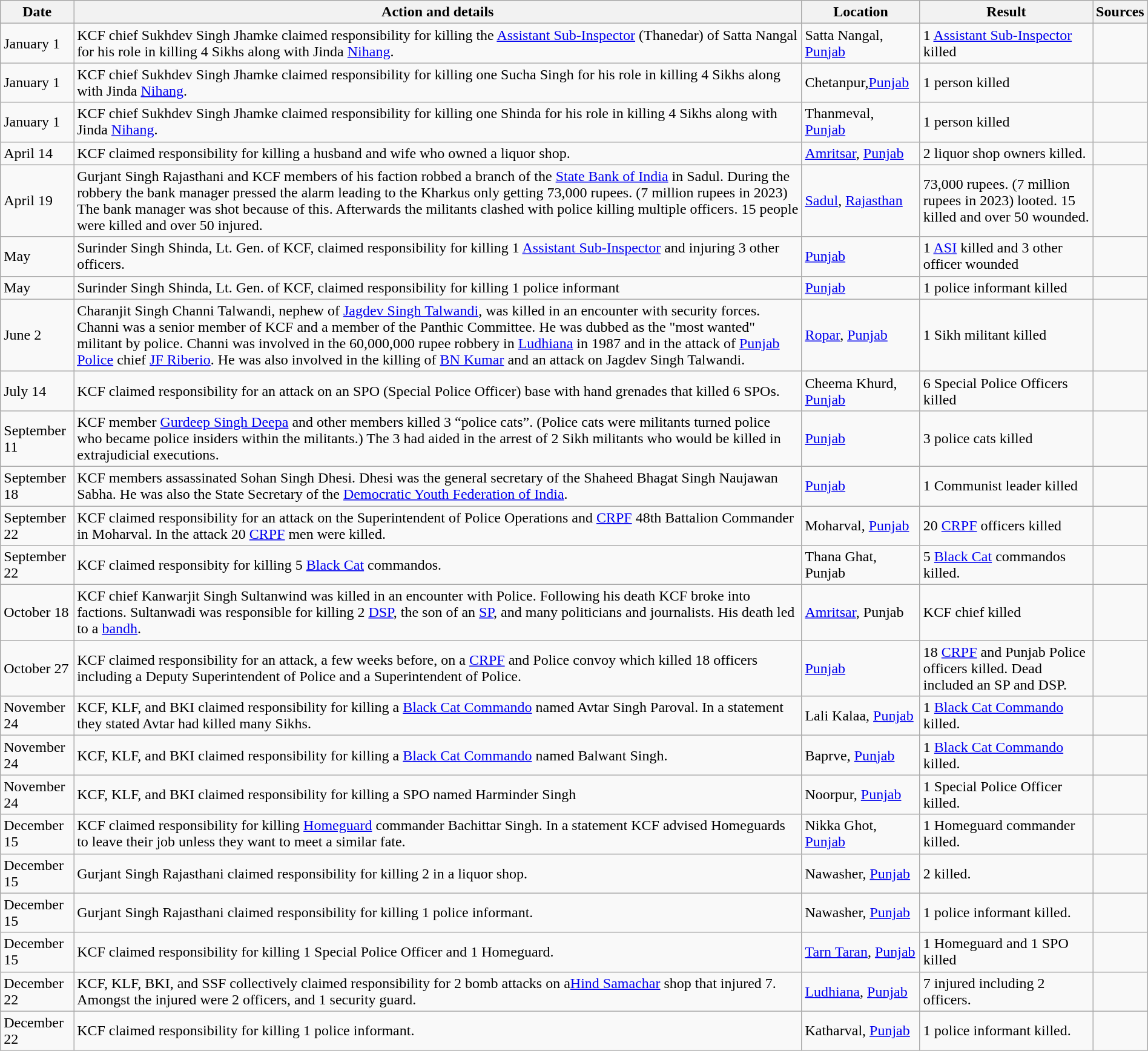<table class="wikitable" style="width:100%;">
<tr>
<th>Date</th>
<th>Action and details</th>
<th>Location</th>
<th>Result</th>
<th>Sources</th>
</tr>
<tr>
<td>January 1</td>
<td>KCF chief Sukhdev Singh Jhamke claimed responsibility for killing the <a href='#'>Assistant Sub-Inspector</a> (Thanedar) of Satta Nangal for his role in killing 4 Sikhs along with Jinda <a href='#'>Nihang</a>.</td>
<td>Satta Nangal, <a href='#'>Punjab</a></td>
<td>1 <a href='#'>Assistant Sub-Inspector</a> killed</td>
<td></td>
</tr>
<tr>
<td>January 1</td>
<td>KCF chief Sukhdev Singh Jhamke claimed responsibility for killing one Sucha Singh for his role in killing 4 Sikhs along with Jinda <a href='#'>Nihang</a>.</td>
<td>Chetanpur,<a href='#'>Punjab</a></td>
<td>1 person killed</td>
<td></td>
</tr>
<tr>
<td>January 1</td>
<td>KCF chief Sukhdev Singh Jhamke claimed responsibility for killing one Shinda for his role in killing 4 Sikhs along with Jinda <a href='#'>Nihang</a>.</td>
<td>Thanmeval, <a href='#'>Punjab</a></td>
<td>1 person killed</td>
<td></td>
</tr>
<tr>
<td>April 14</td>
<td>KCF claimed responsibility for killing a husband and wife who owned a liquor shop.</td>
<td><a href='#'>Amritsar</a>, <a href='#'>Punjab</a></td>
<td>2 liquor shop owners killed.</td>
<td></td>
</tr>
<tr>
<td>April 19</td>
<td>Gurjant Singh Rajasthani and KCF members of his faction robbed a branch of the <a href='#'>State Bank of India</a> in Sadul. During the robbery the bank manager pressed the alarm leading to the Kharkus only getting 73,000 rupees. (7 million rupees in 2023) The bank manager was shot because of this. Afterwards the militants clashed with police killing multiple officers. 15 people were killed and over 50 injured.</td>
<td><a href='#'>Sadul</a>, <a href='#'>Rajasthan</a></td>
<td>73,000 rupees. (7 million rupees in 2023) looted. 15 killed and over 50 wounded.</td>
<td></td>
</tr>
<tr>
<td>May</td>
<td>Surinder Singh Shinda, Lt. Gen. of KCF, claimed responsibility for killing 1 <a href='#'>Assistant Sub-Inspector</a> and injuring 3 other officers.</td>
<td><a href='#'>Punjab</a></td>
<td>1 <a href='#'>ASI</a>  killed and 3 other officer wounded</td>
<td></td>
</tr>
<tr>
<td>May</td>
<td>Surinder Singh Shinda, Lt. Gen. of KCF, claimed responsibility for killing 1 police informant</td>
<td><a href='#'>Punjab</a></td>
<td>1 police informant killed</td>
<td></td>
</tr>
<tr>
<td>June 2</td>
<td>Charanjit Singh Channi Talwandi, nephew of <a href='#'>Jagdev Singh Talwandi</a>, was killed in an encounter with security forces. Channi was a senior member of KCF and a member of the Panthic Committee. He was dubbed as the "most wanted" militant by police. Channi was involved in the 60,000,000 rupee robbery in <a href='#'>Ludhiana</a> in 1987 and in the attack of <a href='#'>Punjab Police</a> chief <a href='#'>JF Riberio</a>. He was also involved in the killing of <a href='#'>BN Kumar</a> and an attack on Jagdev Singh Talwandi.</td>
<td><a href='#'>Ropar</a>, <a href='#'>Punjab</a></td>
<td>1 Sikh militant killed</td>
<td></td>
</tr>
<tr>
<td>July 14</td>
<td>KCF claimed responsibility for an attack on an SPO (Special Police Officer) base with hand grenades that killed 6 SPOs.</td>
<td>Cheema Khurd, <a href='#'>Punjab</a></td>
<td>6 Special Police Officers killed</td>
<td></td>
</tr>
<tr>
<td>September 11</td>
<td>KCF member <a href='#'>Gurdeep Singh Deepa</a> and other members killed 3 “police cats”. (Police cats were militants turned police who became police insiders within the militants.) The 3 had aided in the arrest of 2 Sikh militants who would be killed in extrajudicial executions.</td>
<td><a href='#'>Punjab</a></td>
<td>3 police cats killed</td>
<td></td>
</tr>
<tr>
<td>September 18</td>
<td>KCF members assassinated Sohan Singh Dhesi. Dhesi was the general secretary of the Shaheed Bhagat Singh Naujawan Sabha. He was also the State Secretary of the <a href='#'>Democratic Youth Federation of India</a>.</td>
<td><a href='#'>Punjab</a></td>
<td>1 Communist leader killed</td>
<td></td>
</tr>
<tr>
<td>September 22</td>
<td>KCF claimed responsibility for an attack on the Superintendent of Police Operations and <a href='#'>CRPF</a> 48th Battalion Commander in Moharval. In the attack 20 <a href='#'>CRPF</a> men were killed.</td>
<td>Moharval, <a href='#'>Punjab</a></td>
<td>20 <a href='#'>CRPF</a> officers killed</td>
<td></td>
</tr>
<tr>
<td>September 22</td>
<td>KCF claimed responsibity for killing 5 <a href='#'>Black Cat</a> commandos.</td>
<td>Thana Ghat, Punjab</td>
<td>5 <a href='#'>Black Cat</a> commandos killed.</td>
<td></td>
</tr>
<tr>
<td>October 18</td>
<td>KCF chief Kanwarjit Singh Sultanwind was killed in an encounter with Police. Following his death KCF broke into factions. Sultanwadi was responsible for killing 2 <a href='#'>DSP</a>, the son of an <a href='#'>SP</a>, and many politicians and journalists. His death led to a <a href='#'>bandh</a>.</td>
<td><a href='#'>Amritsar</a>, Punjab</td>
<td>KCF chief killed</td>
<td></td>
</tr>
<tr>
<td>October 27</td>
<td>KCF claimed responsibility for an attack, a few weeks before, on a <a href='#'>CRPF</a> and Police convoy which killed 18 officers including a Deputy Superintendent of Police and a Superintendent of Police.</td>
<td><a href='#'>Punjab</a></td>
<td>18 <a href='#'>CRPF</a> and Punjab Police officers killed. Dead included an SP and DSP.</td>
<td></td>
</tr>
<tr>
<td>November 24</td>
<td>KCF, KLF, and BKI claimed responsibility for killing a <a href='#'>Black Cat Commando</a> named Avtar Singh Paroval. In a statement they stated Avtar had killed many Sikhs.</td>
<td>Lali Kalaa, <a href='#'>Punjab</a></td>
<td>1 <a href='#'>Black Cat Commando</a> killed.</td>
<td></td>
</tr>
<tr>
<td>November 24</td>
<td>KCF, KLF, and BKI claimed responsibility for killing a <a href='#'>Black Cat Commando</a> named Balwant Singh.</td>
<td>Baprve, <a href='#'>Punjab</a></td>
<td>1 <a href='#'>Black Cat Commando</a> killed.</td>
<td></td>
</tr>
<tr>
<td>November 24</td>
<td>KCF, KLF, and BKI claimed responsibility for killing a SPO named Harminder Singh</td>
<td>Noorpur, <a href='#'>Punjab</a></td>
<td>1 Special Police Officer killed.</td>
<td></td>
</tr>
<tr>
<td>December 15</td>
<td>KCF claimed responsibility for killing <a href='#'>Homeguard</a> commander Bachittar Singh. In a statement KCF advised Homeguards to leave their job unless they want to meet a similar fate.</td>
<td>Nikka Ghot, <a href='#'>Punjab</a></td>
<td>1 Homeguard commander killed.</td>
<td></td>
</tr>
<tr>
<td>December 15</td>
<td>Gurjant Singh Rajasthani claimed responsibility for killing 2 in a liquor shop.</td>
<td>Nawasher, <a href='#'>Punjab</a></td>
<td>2 killed.</td>
<td></td>
</tr>
<tr>
<td>December 15</td>
<td>Gurjant Singh Rajasthani claimed responsibility for killing 1 police informant.</td>
<td>Nawasher, <a href='#'>Punjab</a></td>
<td>1 police informant killed.</td>
<td></td>
</tr>
<tr>
<td>December 15</td>
<td>KCF claimed responsibility for killing 1 Special Police Officer and 1 Homeguard.</td>
<td><a href='#'>Tarn Taran</a>, <a href='#'>Punjab</a></td>
<td>1 Homeguard and 1 SPO killed</td>
<td></td>
</tr>
<tr>
<td>December 22</td>
<td>KCF, KLF, BKI, and SSF collectively claimed responsibility for 2 bomb attacks on a<a href='#'>Hind Samachar</a> shop that injured 7. Amongst the injured were 2 officers, and 1 security guard.</td>
<td><a href='#'>Ludhiana</a>, <a href='#'>Punjab</a></td>
<td>7 injured including 2 officers.</td>
<td></td>
</tr>
<tr>
<td>December 22</td>
<td>KCF claimed responsibility for killing 1 police informant.</td>
<td>Katharval, <a href='#'>Punjab</a></td>
<td>1 police informant killed.</td>
<td></td>
</tr>
</table>
